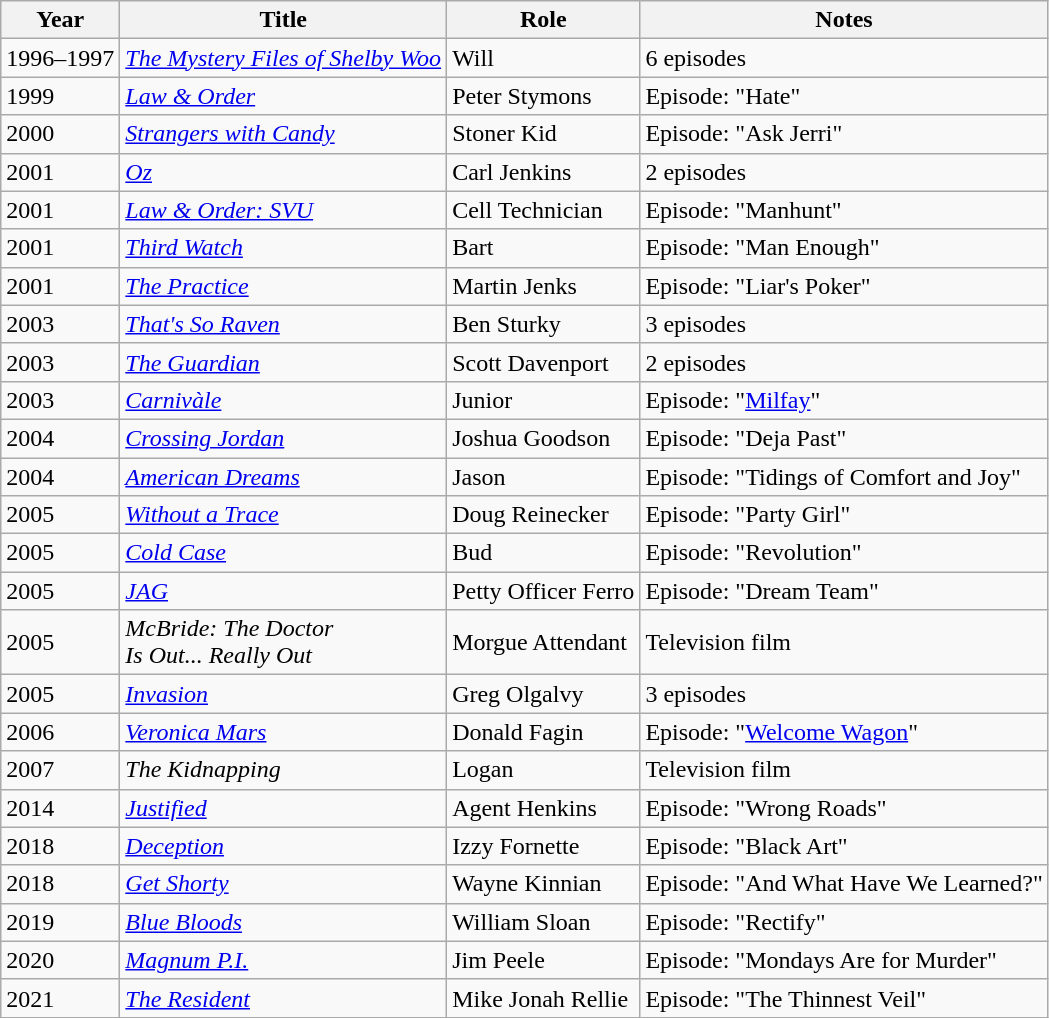<table class="wikitable sortable">
<tr>
<th>Year</th>
<th>Title</th>
<th>Role</th>
<th>Notes</th>
</tr>
<tr>
<td>1996–1997</td>
<td><em><a href='#'>The Mystery Files of Shelby Woo</a></em></td>
<td>Will</td>
<td>6 episodes</td>
</tr>
<tr>
<td>1999</td>
<td><em><a href='#'>Law & Order</a></em></td>
<td>Peter Stymons</td>
<td>Episode: "Hate"</td>
</tr>
<tr>
<td>2000</td>
<td><em><a href='#'>Strangers with Candy</a></em></td>
<td>Stoner Kid</td>
<td>Episode: "Ask Jerri"</td>
</tr>
<tr>
<td>2001</td>
<td><a href='#'><em>Oz</em></a></td>
<td>Carl Jenkins</td>
<td>2 episodes</td>
</tr>
<tr>
<td>2001</td>
<td><em><a href='#'>Law & Order: SVU</a></em></td>
<td>Cell Technician</td>
<td>Episode: "Manhunt"</td>
</tr>
<tr>
<td>2001</td>
<td><em><a href='#'>Third Watch</a></em></td>
<td>Bart</td>
<td>Episode: "Man Enough"</td>
</tr>
<tr>
<td>2001</td>
<td><em><a href='#'>The Practice</a></em></td>
<td>Martin Jenks</td>
<td>Episode: "Liar's Poker"</td>
</tr>
<tr>
<td>2003</td>
<td><em><a href='#'>That's So Raven</a></em></td>
<td>Ben Sturky</td>
<td>3 episodes</td>
</tr>
<tr>
<td>2003</td>
<td><a href='#'><em>The Guardian</em></a></td>
<td>Scott Davenport</td>
<td>2 episodes</td>
</tr>
<tr>
<td>2003</td>
<td><em><a href='#'>Carnivàle</a></em></td>
<td>Junior</td>
<td>Episode: "<a href='#'>Milfay</a>"</td>
</tr>
<tr>
<td>2004</td>
<td><em><a href='#'>Crossing Jordan</a></em></td>
<td>Joshua Goodson</td>
<td>Episode: "Deja Past"</td>
</tr>
<tr>
<td>2004</td>
<td><em><a href='#'>American Dreams</a></em></td>
<td>Jason</td>
<td>Episode: "Tidings of Comfort and Joy"</td>
</tr>
<tr>
<td>2005</td>
<td><em><a href='#'>Without a Trace</a></em></td>
<td>Doug Reinecker</td>
<td>Episode: "Party Girl"</td>
</tr>
<tr>
<td>2005</td>
<td><em><a href='#'>Cold Case</a></em></td>
<td>Bud</td>
<td>Episode: "Revolution"</td>
</tr>
<tr>
<td>2005</td>
<td><a href='#'><em>JAG</em></a></td>
<td>Petty Officer Ferro</td>
<td>Episode: "Dream Team"</td>
</tr>
<tr>
<td>2005</td>
<td><em>McBride: The Doctor</em><br><em>Is Out... Really Out</em></td>
<td>Morgue Attendant</td>
<td>Television film</td>
</tr>
<tr>
<td>2005</td>
<td><a href='#'><em>Invasion</em></a></td>
<td>Greg Olgalvy</td>
<td>3 episodes</td>
</tr>
<tr>
<td>2006</td>
<td><em><a href='#'>Veronica Mars</a></em></td>
<td>Donald Fagin</td>
<td>Episode: "<a href='#'>Welcome Wagon</a>"</td>
</tr>
<tr>
<td>2007</td>
<td><em>The Kidnapping</em></td>
<td>Logan</td>
<td>Television film</td>
</tr>
<tr>
<td>2014</td>
<td><a href='#'><em>Justified</em></a></td>
<td>Agent Henkins</td>
<td>Episode: "Wrong Roads"</td>
</tr>
<tr>
<td>2018</td>
<td><a href='#'><em>Deception</em></a></td>
<td>Izzy Fornette</td>
<td>Episode: "Black Art"</td>
</tr>
<tr>
<td>2018</td>
<td><a href='#'><em>Get Shorty</em></a></td>
<td>Wayne Kinnian</td>
<td>Episode: "And What Have We Learned?"</td>
</tr>
<tr>
<td>2019</td>
<td><a href='#'><em>Blue Bloods</em></a></td>
<td>William Sloan</td>
<td>Episode: "Rectify"</td>
</tr>
<tr>
<td>2020</td>
<td><a href='#'><em>Magnum P.I.</em></a></td>
<td>Jim Peele</td>
<td>Episode: "Mondays Are for Murder"</td>
</tr>
<tr>
<td>2021</td>
<td><a href='#'><em>The Resident</em></a></td>
<td>Mike Jonah Rellie</td>
<td>Episode: "The Thinnest Veil"</td>
</tr>
</table>
